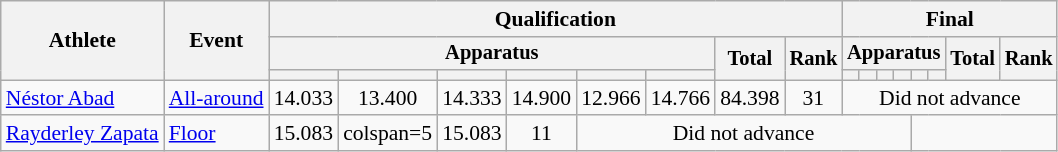<table class="wikitable" style="font-size:90%">
<tr>
<th rowspan=3>Athlete</th>
<th rowspan=3>Event</th>
<th colspan =8>Qualification</th>
<th colspan =8>Final</th>
</tr>
<tr style="font-size:95%">
<th colspan=6>Apparatus</th>
<th rowspan=2>Total</th>
<th rowspan=2>Rank</th>
<th colspan=6>Apparatus</th>
<th rowspan=2>Total</th>
<th rowspan=2>Rank</th>
</tr>
<tr style="font-size:95%">
<th></th>
<th></th>
<th></th>
<th></th>
<th></th>
<th></th>
<th></th>
<th></th>
<th></th>
<th></th>
<th></th>
<th></th>
</tr>
<tr align=center>
<td align=left><a href='#'>Néstor Abad</a></td>
<td align=left><a href='#'>All-around</a></td>
<td>14.033</td>
<td>13.400</td>
<td>14.333</td>
<td>14.900</td>
<td>12.966</td>
<td>14.766</td>
<td>84.398</td>
<td>31</td>
<td colspan=8>Did not advance</td>
</tr>
<tr align=center>
<td align=left><a href='#'>Rayderley Zapata</a></td>
<td align=left><a href='#'>Floor</a></td>
<td>15.083</td>
<td>colspan=5 </td>
<td>15.083</td>
<td>11</td>
<td colspan=8>Did not advance</td>
</tr>
</table>
